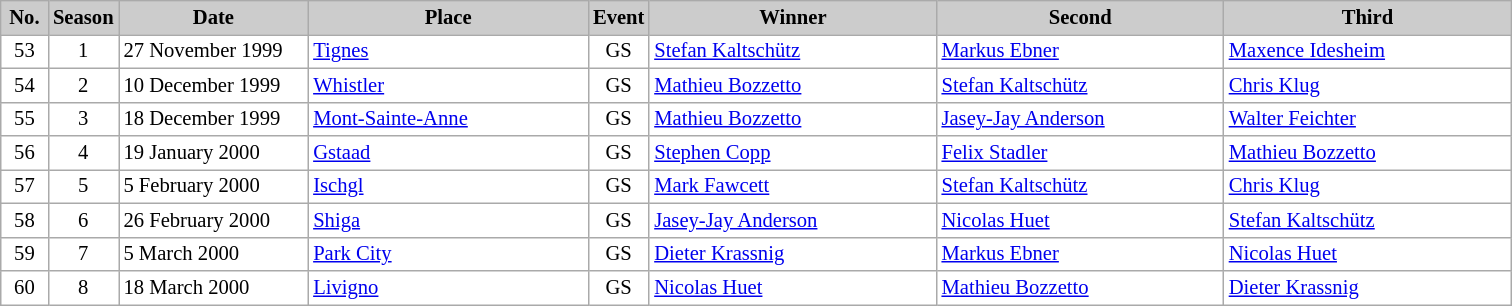<table class="wikitable plainrowheaders" style="background:#fff; font-size:86%; border:grey solid 1px; border-collapse:collapse;">
<tr style="background:#ccc; text-align:center;">
<th scope="col" style="background:#ccc; width:25px;">No.</th>
<th scope="col" style="background:#ccc; width:30px;">Season</th>
<th scope="col" style="background:#ccc; width:120px;">Date</th>
<th scope="col" style="background:#ccc; width:180px;">Place</th>
<th scope="col" style="background:#ccc; width:15px;">Event</th>
<th scope="col" style="background:#ccc; width:185px;">Winner</th>
<th scope="col" style="background:#ccc; width:185px;">Second</th>
<th scope="col" style="background:#ccc; width:185px;">Third</th>
</tr>
<tr>
<td align=center>53</td>
<td align=center>1</td>
<td>27 November 1999</td>
<td> <a href='#'>Tignes</a></td>
<td align=center>GS</td>
<td> <a href='#'>Stefan Kaltschütz</a></td>
<td> <a href='#'>Markus Ebner</a></td>
<td> <a href='#'>Maxence Idesheim</a></td>
</tr>
<tr>
<td align=center>54</td>
<td align=center>2</td>
<td>10 December 1999</td>
<td> <a href='#'>Whistler</a></td>
<td align=center>GS</td>
<td> <a href='#'>Mathieu Bozzetto</a></td>
<td> <a href='#'>Stefan Kaltschütz</a></td>
<td> <a href='#'>Chris Klug</a></td>
</tr>
<tr>
<td align=center>55</td>
<td align=center>3</td>
<td>18 December 1999</td>
<td> <a href='#'>Mont-Sainte-Anne</a></td>
<td align=center>GS</td>
<td> <a href='#'>Mathieu Bozzetto</a></td>
<td> <a href='#'>Jasey-Jay Anderson</a></td>
<td> <a href='#'>Walter Feichter</a></td>
</tr>
<tr>
<td align=center>56</td>
<td align=center>4</td>
<td>19 January 2000</td>
<td> <a href='#'>Gstaad</a></td>
<td align=center>GS</td>
<td> <a href='#'>Stephen Copp</a></td>
<td> <a href='#'>Felix Stadler</a></td>
<td> <a href='#'>Mathieu Bozzetto</a></td>
</tr>
<tr>
<td align=center>57</td>
<td align=center>5</td>
<td>5 February 2000</td>
<td> <a href='#'>Ischgl</a></td>
<td align=center>GS</td>
<td> <a href='#'>Mark Fawcett</a></td>
<td> <a href='#'>Stefan Kaltschütz</a></td>
<td> <a href='#'>Chris Klug</a></td>
</tr>
<tr>
<td align=center>58</td>
<td align=center>6</td>
<td>26 February 2000</td>
<td> <a href='#'>Shiga</a></td>
<td align=center>GS</td>
<td> <a href='#'>Jasey-Jay Anderson</a></td>
<td> <a href='#'>Nicolas Huet</a></td>
<td> <a href='#'>Stefan Kaltschütz</a></td>
</tr>
<tr>
<td align=center>59</td>
<td align=center>7</td>
<td>5 March 2000</td>
<td> <a href='#'>Park City</a></td>
<td align=center>GS</td>
<td> <a href='#'>Dieter Krassnig</a></td>
<td> <a href='#'>Markus Ebner</a></td>
<td> <a href='#'>Nicolas Huet</a></td>
</tr>
<tr>
<td align=center>60</td>
<td align=center>8</td>
<td>18 March 2000</td>
<td> <a href='#'>Livigno</a></td>
<td align=center>GS</td>
<td> <a href='#'>Nicolas Huet</a></td>
<td> <a href='#'>Mathieu Bozzetto</a></td>
<td> <a href='#'>Dieter Krassnig</a></td>
</tr>
</table>
